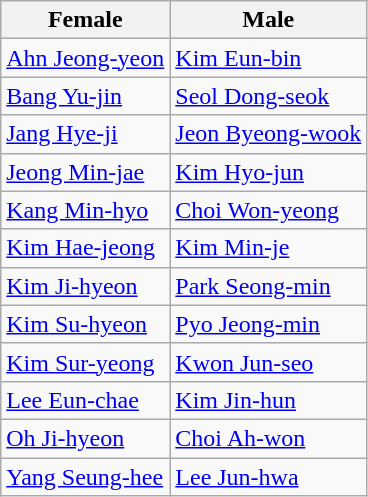<table class=wikitable>
<tr>
<th scope="col">Female</th>
<th scope="col">Male</th>
</tr>
<tr>
<td><a href='#'>Ahn Jeong-yeon</a></td>
<td><a href='#'>Kim Eun-bin</a></td>
</tr>
<tr>
<td><a href='#'>Bang Yu-jin</a></td>
<td><a href='#'>Seol Dong-seok</a></td>
</tr>
<tr>
<td><a href='#'>Jang Hye-ji</a></td>
<td><a href='#'>Jeon Byeong-wook</a></td>
</tr>
<tr>
<td><a href='#'>Jeong Min-jae</a></td>
<td><a href='#'>Kim Hyo-jun</a></td>
</tr>
<tr>
<td><a href='#'>Kang Min-hyo</a></td>
<td><a href='#'>Choi Won-yeong</a></td>
</tr>
<tr>
<td><a href='#'>Kim Hae-jeong</a></td>
<td><a href='#'>Kim Min-je</a></td>
</tr>
<tr>
<td><a href='#'>Kim Ji-hyeon</a></td>
<td><a href='#'>Park Seong-min</a></td>
</tr>
<tr>
<td><a href='#'>Kim Su-hyeon</a></td>
<td><a href='#'>Pyo Jeong-min</a></td>
</tr>
<tr>
<td><a href='#'>Kim Sur-yeong</a></td>
<td><a href='#'>Kwon Jun-seo</a></td>
</tr>
<tr>
<td><a href='#'>Lee Eun-chae</a></td>
<td><a href='#'>Kim Jin-hun</a></td>
</tr>
<tr>
<td><a href='#'>Oh Ji-hyeon</a></td>
<td><a href='#'>Choi Ah-won</a></td>
</tr>
<tr>
<td><a href='#'>Yang Seung-hee</a></td>
<td><a href='#'>Lee Jun-hwa</a></td>
</tr>
</table>
